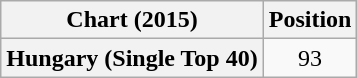<table class="wikitable plainrowheaders" style="text-align:center;">
<tr>
<th>Chart (2015)</th>
<th>Position</th>
</tr>
<tr>
<th scope="row">Hungary (Single Top 40)</th>
<td>93</td>
</tr>
</table>
